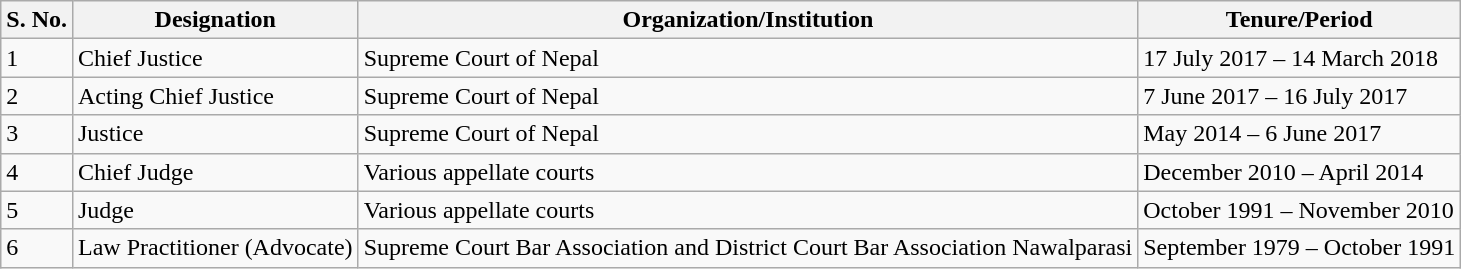<table class="wikitable">
<tr>
<th>S. No.</th>
<th>Designation</th>
<th>Organization/Institution</th>
<th>Tenure/Period</th>
</tr>
<tr>
<td>1</td>
<td>Chief Justice</td>
<td>Supreme Court of Nepal</td>
<td>17 July 2017 – 14 March 2018</td>
</tr>
<tr>
<td>2</td>
<td>Acting Chief Justice</td>
<td>Supreme Court of Nepal</td>
<td>7 June 2017 – 16 July 2017</td>
</tr>
<tr>
<td>3</td>
<td>Justice</td>
<td>Supreme Court of Nepal</td>
<td>May 2014 – 6 June 2017</td>
</tr>
<tr>
<td>4</td>
<td>Chief Judge</td>
<td>Various appellate courts</td>
<td>December 2010 – April 2014</td>
</tr>
<tr>
<td>5</td>
<td>Judge</td>
<td>Various appellate courts</td>
<td>October 1991 – November 2010</td>
</tr>
<tr>
<td>6</td>
<td>Law Practitioner (Advocate)</td>
<td>Supreme Court Bar Association and District Court Bar Association Nawalparasi</td>
<td>September 1979 – October 1991</td>
</tr>
</table>
